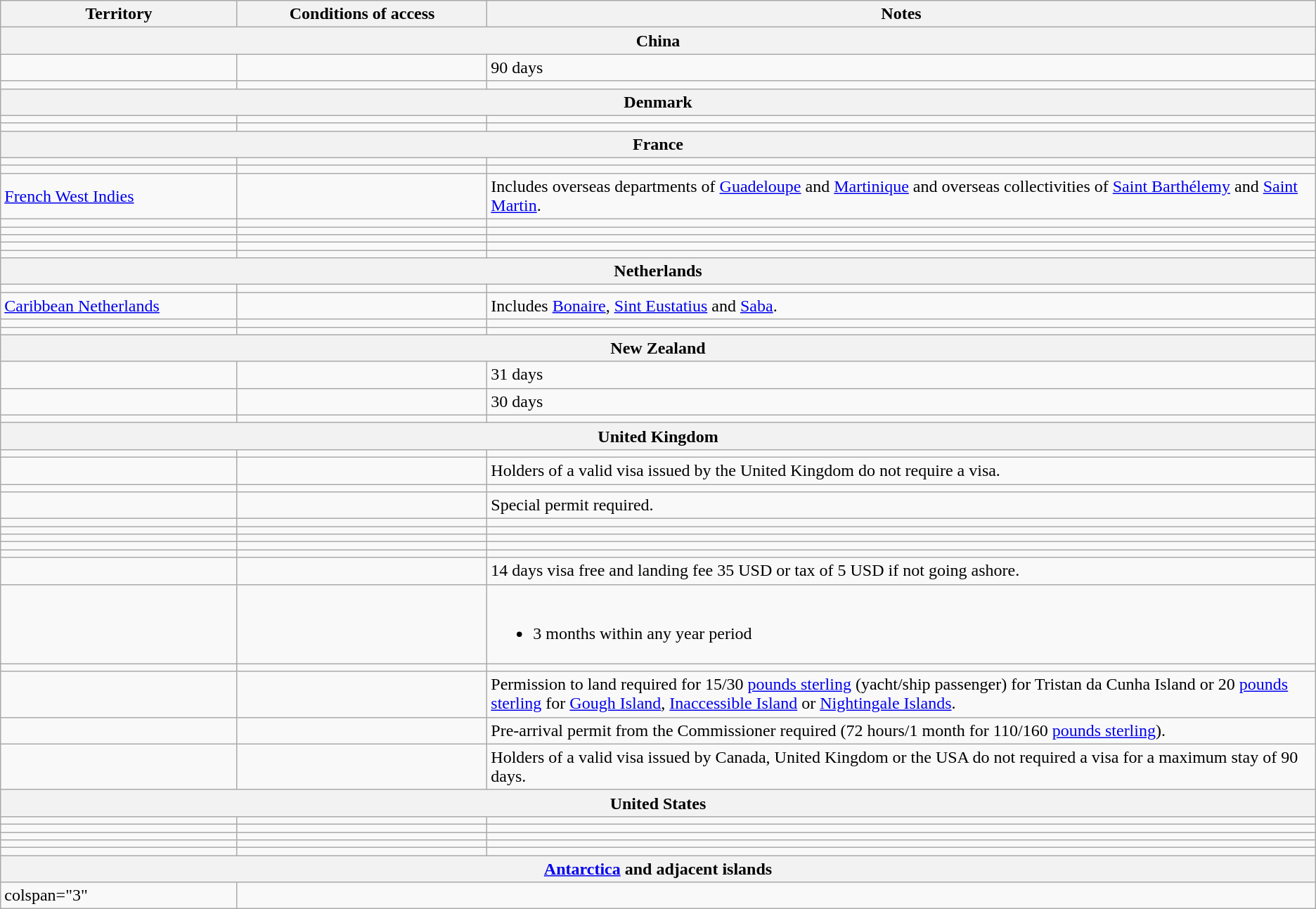<table class="wikitable" style="text-align: left; table-layout: fixed;">
<tr>
<th style="width:18%;">Territory</th>
<th style="width:19%;">Conditions of access</th>
<th>Notes</th>
</tr>
<tr>
<th colspan="3">China</th>
</tr>
<tr>
<td></td>
<td></td>
<td>90 days</td>
</tr>
<tr>
<td></td>
<td></td>
<td></td>
</tr>
<tr>
<th colspan="3">Denmark</th>
</tr>
<tr>
<td></td>
<td></td>
<td></td>
</tr>
<tr>
<td></td>
<td></td>
<td></td>
</tr>
<tr>
<th colspan="3">France</th>
</tr>
<tr>
<td></td>
<td></td>
<td></td>
</tr>
<tr>
<td></td>
<td></td>
<td></td>
</tr>
<tr>
<td> <a href='#'>French West Indies</a></td>
<td></td>
<td>Includes overseas departments of <a href='#'>Guadeloupe</a> and <a href='#'>Martinique</a> and overseas collectivities of <a href='#'>Saint Barthélemy</a> and <a href='#'>Saint Martin</a>.</td>
</tr>
<tr>
<td></td>
<td></td>
<td></td>
</tr>
<tr>
<td></td>
<td></td>
<td></td>
</tr>
<tr>
<td></td>
<td></td>
<td></td>
</tr>
<tr>
<td></td>
<td></td>
<td></td>
</tr>
<tr>
<td></td>
<td></td>
<td></td>
</tr>
<tr>
<th colspan="3">Netherlands</th>
</tr>
<tr>
<td></td>
<td></td>
<td></td>
</tr>
<tr>
<td> <a href='#'>Caribbean Netherlands</a></td>
<td></td>
<td>Includes <a href='#'>Bonaire</a>, <a href='#'>Sint Eustatius</a> and <a href='#'>Saba</a>.</td>
</tr>
<tr>
<td></td>
<td></td>
<td></td>
</tr>
<tr>
<td></td>
<td></td>
<td></td>
</tr>
<tr>
<th colspan="3">New Zealand</th>
</tr>
<tr>
<td></td>
<td></td>
<td>31 days</td>
</tr>
<tr>
<td></td>
<td></td>
<td>30 days</td>
</tr>
<tr>
<td></td>
<td></td>
<td></td>
</tr>
<tr>
<th colspan="3">United Kingdom</th>
</tr>
<tr>
<td></td>
<td></td>
<td></td>
</tr>
<tr>
<td></td>
<td></td>
<td>Holders of a valid visa issued by the United Kingdom do not require a visa.</td>
</tr>
<tr>
<td></td>
<td></td>
<td></td>
</tr>
<tr>
<td></td>
<td></td>
<td>Special permit required.</td>
</tr>
<tr>
<td></td>
<td></td>
<td></td>
</tr>
<tr>
<td></td>
<td></td>
<td></td>
</tr>
<tr>
<td></td>
<td></td>
<td></td>
</tr>
<tr>
<td></td>
<td></td>
<td></td>
</tr>
<tr>
<td></td>
<td></td>
<td></td>
</tr>
<tr>
<td></td>
<td></td>
<td>14 days visa free and landing fee 35 USD or tax of 5 USD if not going ashore.</td>
</tr>
<tr>
<td></td>
<td></td>
<td><br><ul><li>3 months within any year period</li></ul></td>
</tr>
<tr>
<td></td>
<td></td>
<td></td>
</tr>
<tr>
<td></td>
<td></td>
<td>Permission to land required for 15/30 <a href='#'>pounds sterling</a> (yacht/ship passenger) for Tristan da Cunha Island or 20 <a href='#'>pounds sterling</a> for <a href='#'>Gough Island</a>, <a href='#'>Inaccessible Island</a> or <a href='#'>Nightingale Islands</a>.</td>
</tr>
<tr>
<td></td>
<td></td>
<td>Pre-arrival permit from the Commissioner required (72 hours/1 month for 110/160 <a href='#'>pounds sterling</a>).</td>
</tr>
<tr>
<td></td>
<td></td>
<td>Holders of a valid visa issued by Canada, United Kingdom or the USA do not required a visa for a maximum stay of 90 days.</td>
</tr>
<tr>
<th colspan="3">United States</th>
</tr>
<tr>
<td></td>
<td></td>
<td></td>
</tr>
<tr>
<td></td>
<td></td>
<td></td>
</tr>
<tr>
<td></td>
<td></td>
<td></td>
</tr>
<tr>
<td></td>
<td></td>
<td></td>
</tr>
<tr>
<td></td>
<td></td>
<td></td>
</tr>
<tr>
<th colspan="3"><a href='#'>Antarctica</a> and adjacent islands</th>
</tr>
<tr>
<td>colspan="3" </td>
</tr>
</table>
